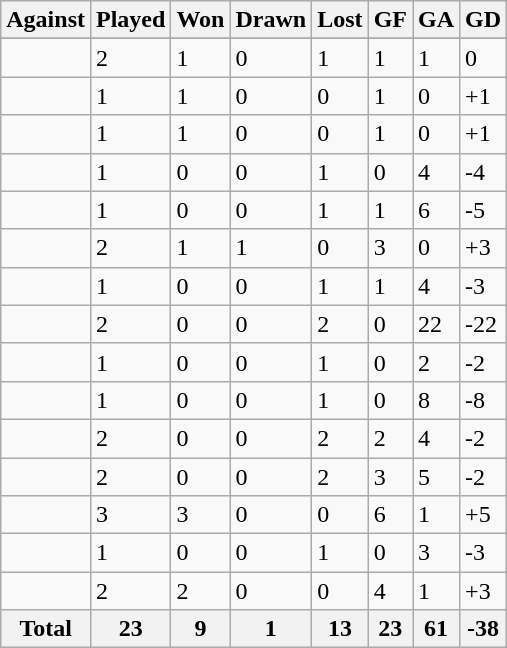<table class="sortable wikitable">
<tr>
<th>Against</th>
<th>Played</th>
<th>Won</th>
<th>Drawn</th>
<th>Lost</th>
<th>GF</th>
<th>GA</th>
<th>GD</th>
</tr>
<tr bgcolor="#d0ffd0" align="center">
</tr>
<tr>
<td align="left"></td>
<td>2</td>
<td>1</td>
<td>0</td>
<td>1</td>
<td>1</td>
<td>1</td>
<td>0</td>
</tr>
<tr>
<td align="left"></td>
<td>1</td>
<td>1</td>
<td>0</td>
<td>0</td>
<td>1</td>
<td>0</td>
<td>+1</td>
</tr>
<tr>
<td align="left"></td>
<td>1</td>
<td>1</td>
<td>0</td>
<td>0</td>
<td>1</td>
<td>0</td>
<td>+1</td>
</tr>
<tr>
<td align="left"></td>
<td>1</td>
<td>0</td>
<td>0</td>
<td>1</td>
<td>0</td>
<td>4</td>
<td>-4</td>
</tr>
<tr>
<td align="left"></td>
<td>1</td>
<td>0</td>
<td>0</td>
<td>1</td>
<td>1</td>
<td>6</td>
<td>-5</td>
</tr>
<tr>
<td align="left"></td>
<td>2</td>
<td>1</td>
<td>1</td>
<td>0</td>
<td>3</td>
<td>0</td>
<td>+3</td>
</tr>
<tr>
<td align="left"></td>
<td>1</td>
<td>0</td>
<td>0</td>
<td>1</td>
<td>1</td>
<td>4</td>
<td>-3</td>
</tr>
<tr>
<td align="left"></td>
<td>2</td>
<td>0</td>
<td>0</td>
<td>2</td>
<td>0</td>
<td>22</td>
<td>-22</td>
</tr>
<tr>
<td align="left"></td>
<td>1</td>
<td>0</td>
<td>0</td>
<td>1</td>
<td>0</td>
<td>2</td>
<td>-2</td>
</tr>
<tr>
<td align="left"></td>
<td>1</td>
<td>0</td>
<td>0</td>
<td>1</td>
<td>0</td>
<td>8</td>
<td>-8</td>
</tr>
<tr>
<td align="left"></td>
<td>2</td>
<td>0</td>
<td>0</td>
<td>2</td>
<td>2</td>
<td>4</td>
<td>-2</td>
</tr>
<tr>
<td align="left"></td>
<td>2</td>
<td>0</td>
<td>0</td>
<td>2</td>
<td>3</td>
<td>5</td>
<td>-2</td>
</tr>
<tr>
<td align="left"></td>
<td>3</td>
<td>3</td>
<td>0</td>
<td>0</td>
<td>6</td>
<td>1</td>
<td>+5</td>
</tr>
<tr>
<td align="left"></td>
<td>1</td>
<td>0</td>
<td>0</td>
<td>1</td>
<td>0</td>
<td>3</td>
<td>-3</td>
</tr>
<tr>
<td align="left"></td>
<td>2</td>
<td>2</td>
<td>0</td>
<td>0</td>
<td>4</td>
<td>1</td>
<td>+3</td>
</tr>
<tr class="sortbottom">
<th>Total</th>
<th>23</th>
<th>9</th>
<th>1</th>
<th>13</th>
<th>23</th>
<th>61</th>
<th>-38</th>
</tr>
</table>
